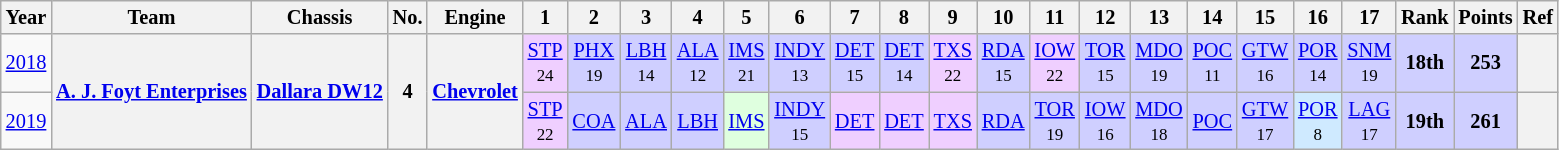<table class="wikitable" style="text-align:center; font-size:85%">
<tr>
<th>Year</th>
<th>Team</th>
<th>Chassis</th>
<th>No.</th>
<th>Engine</th>
<th>1</th>
<th>2</th>
<th>3</th>
<th>4</th>
<th>5</th>
<th>6</th>
<th>7</th>
<th>8</th>
<th>9</th>
<th>10</th>
<th>11</th>
<th>12</th>
<th>13</th>
<th>14</th>
<th>15</th>
<th>16</th>
<th>17</th>
<th>Rank</th>
<th>Points</th>
<th>Ref</th>
</tr>
<tr>
<td><a href='#'>2018</a></td>
<th rowspan=2 nowrap><a href='#'>A. J. Foyt Enterprises</a></th>
<th rowspan=2 nowrap><a href='#'>Dallara DW12</a></th>
<th rowspan=2>4</th>
<th rowspan=2><a href='#'>Chevrolet</a></th>
<td style="background:#EFCFFF;"><a href='#'>STP</a><br><small>24</small></td>
<td style="background:#CFCFFF;"><a href='#'>PHX</a><br><small>19</small></td>
<td style="background:#CFCFFF;"><a href='#'>LBH</a><br><small>14</small></td>
<td style="background:#CFCFFF;"><a href='#'>ALA</a><br><small>12</small></td>
<td style="background:#CFCFFF;"><a href='#'>IMS</a><br><small>21</small></td>
<td style="background:#CFCFFF;"><a href='#'>INDY</a><br><small>13</small></td>
<td style="background:#CFCFFF;"><a href='#'>DET</a><br><small>15</small></td>
<td style="background:#CFCFFF;"><a href='#'>DET</a><br><small>14</small></td>
<td style="background:#EFCFFF;"><a href='#'>TXS</a><br><small>22</small></td>
<td style="background:#CFCFFF;"><a href='#'>RDA</a><br><small>15</small></td>
<td style="background:#EFCFFF;"><a href='#'>IOW</a><br><small>22</small></td>
<td style="background:#CFCFFF;"><a href='#'>TOR</a><br><small>15</small></td>
<td style="background:#CFCFFF;"><a href='#'>MDO</a><br><small>19</small></td>
<td style="background:#CFCFFF;"><a href='#'>POC</a><br><small>11</small></td>
<td style="background:#CFCFFF;"><a href='#'>GTW</a><br><small>16</small></td>
<td style="background:#CFCFFF;"><a href='#'>POR</a><br><small>14</small></td>
<td style="background:#CFCFFF;"><a href='#'>SNM</a><br><small>19</small></td>
<th style="background:#CFCFFF;">18th</th>
<th style="background:#CFCFFF;">253</th>
<th></th>
</tr>
<tr>
<td><a href='#'>2019</a></td>
<td style="background:#EFCFFF;"><a href='#'>STP</a><br><small>22</small></td>
<td style="background:#CFCFFF;"><a href='#'>COA</a><br></td>
<td style="background:#CFCFFF;"><a href='#'>ALA</a><br></td>
<td style="background:#CFCFFF;"><a href='#'>LBH</a><br></td>
<td style="background:#DFFFDF;"><a href='#'>IMS</a><br></td>
<td style="background:#CFCFFF;"><a href='#'>INDY</a><br><small>15</small></td>
<td style="background:#EFCFFF;"><a href='#'>DET</a><br></td>
<td style="background:#EFCFFF;"><a href='#'>DET</a><br></td>
<td style="background:#EFCFFF;"><a href='#'>TXS</a><br></td>
<td style="background:#CFCFFF;"><a href='#'>RDA</a><br></td>
<td style="background:#CFCFFF;"><a href='#'>TOR</a><br><small>19</small></td>
<td style="background:#CFCFFF;"><a href='#'>IOW</a><br><small>16</small></td>
<td style="background:#CFCFFF;"><a href='#'>MDO</a><br><small>18</small></td>
<td style="background:#CFCFFF;"><a href='#'>POC</a><br></td>
<td style="background:#CFCFFF;"><a href='#'>GTW</a><br><small>17</small></td>
<td style="background:#CFEAFF;"><a href='#'>POR</a><br><small>8</small></td>
<td style="background:#CFCFFF;"><a href='#'>LAG</a><br><small>17</small></td>
<th style="background:#CFCFFF;">19th</th>
<th style="background:#CFCFFF;">261</th>
<th></th>
</tr>
</table>
